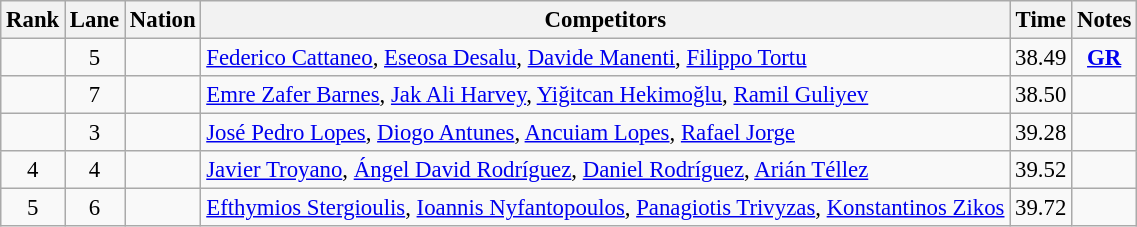<table class="wikitable sortable" style="text-align:center; font-size:95%">
<tr>
<th>Rank</th>
<th>Lane</th>
<th>Nation</th>
<th>Competitors</th>
<th>Time</th>
<th>Notes</th>
</tr>
<tr>
<td></td>
<td>5</td>
<td align="left"></td>
<td align="left"><a href='#'>Federico Cattaneo</a>, <a href='#'>Eseosa Desalu</a>, <a href='#'>Davide Manenti</a>, <a href='#'>Filippo Tortu</a></td>
<td>38.49</td>
<td><strong><a href='#'>GR</a></strong></td>
</tr>
<tr>
<td></td>
<td>7</td>
<td align="left"></td>
<td align="left"><a href='#'>Emre Zafer Barnes</a>, <a href='#'>Jak Ali Harvey</a>, <a href='#'>Yiğitcan Hekimoğlu</a>, <a href='#'>Ramil Guliyev</a></td>
<td>38.50</td>
<td></td>
</tr>
<tr>
<td></td>
<td>3</td>
<td align="left"></td>
<td align="left"><a href='#'>José Pedro Lopes</a>, <a href='#'>Diogo Antunes</a>, <a href='#'>Ancuiam Lopes</a>, <a href='#'>Rafael Jorge</a></td>
<td>39.28</td>
<td></td>
</tr>
<tr>
<td>4</td>
<td>4</td>
<td align="left"></td>
<td align="left"><a href='#'>Javier Troyano</a>, <a href='#'>Ángel David Rodríguez</a>, <a href='#'>Daniel Rodríguez</a>, <a href='#'>Arián Téllez</a></td>
<td>39.52</td>
<td></td>
</tr>
<tr>
<td>5</td>
<td>6</td>
<td align="left"></td>
<td align="left"><a href='#'>Efthymios Stergioulis</a>, <a href='#'>Ioannis Nyfantopoulos</a>, <a href='#'>Panagiotis Trivyzas</a>, <a href='#'>Konstantinos Zikos</a></td>
<td>39.72</td>
<td></td>
</tr>
</table>
